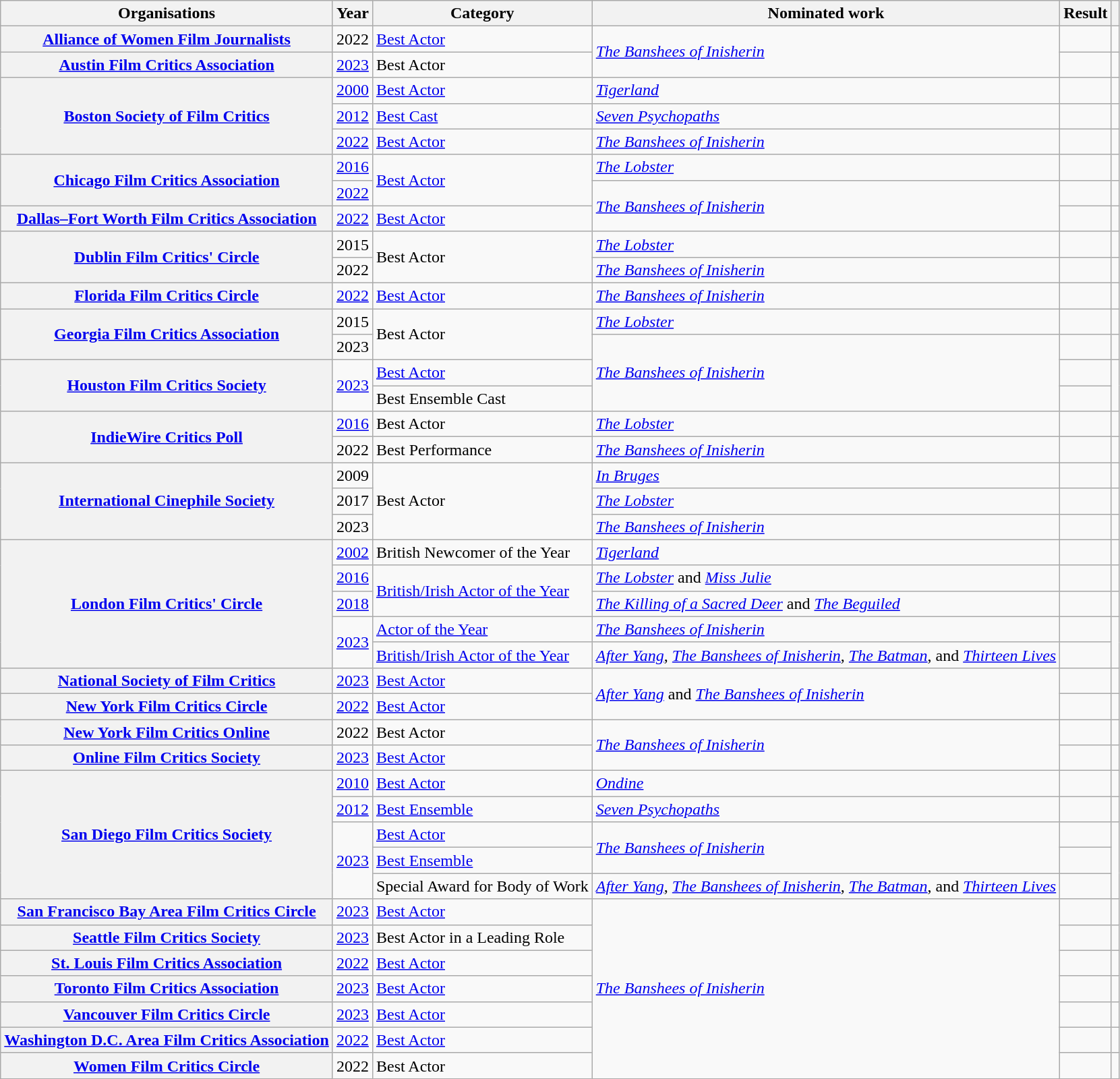<table class="wikitable plainrowheaders sortable">
<tr>
<th scope="col">Organisations</th>
<th scope="col">Year</th>
<th scope="col">Category</th>
<th scope="col">Nominated work</th>
<th scope="col">Result</th>
<th scope="col" class="unsortable"></th>
</tr>
<tr>
<th scope="row"><a href='#'>Alliance of Women Film Journalists</a></th>
<td>2022</td>
<td><a href='#'>Best Actor</a></td>
<td rowspan="2"><em><a href='#'>The Banshees of Inisherin</a></em></td>
<td></td>
<td style="text-align:center;"></td>
</tr>
<tr>
<th scope="row"><a href='#'>Austin Film Critics Association</a></th>
<td><a href='#'>2023</a></td>
<td>Best Actor</td>
<td></td>
<td style="text-align:center;"></td>
</tr>
<tr>
<th rowspan="3" scope="row"><a href='#'>Boston Society of Film Critics</a></th>
<td><a href='#'>2000</a></td>
<td><a href='#'>Best Actor</a></td>
<td><em><a href='#'>Tigerland</a></em></td>
<td></td>
<td style="text-align:center;"></td>
</tr>
<tr>
<td><a href='#'>2012</a></td>
<td><a href='#'>Best Cast</a></td>
<td><em><a href='#'>Seven Psychopaths</a></em></td>
<td></td>
<td style="text-align:center;"></td>
</tr>
<tr>
<td><a href='#'>2022</a></td>
<td><a href='#'>Best Actor</a></td>
<td><em><a href='#'>The Banshees of Inisherin</a></em></td>
<td></td>
<td style="text-align:center;"></td>
</tr>
<tr>
<th scope="row" rowspan="2"><a href='#'>Chicago Film Critics Association</a></th>
<td><a href='#'>2016</a></td>
<td rowspan="2"><a href='#'>Best Actor</a></td>
<td><em><a href='#'>The Lobster</a></em></td>
<td></td>
<td style="text-align:center;"></td>
</tr>
<tr>
<td><a href='#'>2022</a></td>
<td rowspan="2"><em><a href='#'>The Banshees of Inisherin</a></em></td>
<td></td>
<td style="text-align:center;"></td>
</tr>
<tr>
<th scope="row"><a href='#'>Dallas–Fort Worth Film Critics Association</a></th>
<td><a href='#'>2022</a></td>
<td><a href='#'>Best Actor</a></td>
<td></td>
<td style="text-align:center;"></td>
</tr>
<tr>
<th scope="row" rowspan="2"><a href='#'>Dublin Film Critics' Circle</a></th>
<td>2015</td>
<td rowspan="2">Best Actor</td>
<td><em><a href='#'>The Lobster</a></em></td>
<td></td>
<td style="text-align:center;"></td>
</tr>
<tr>
<td>2022</td>
<td><em><a href='#'>The Banshees of Inisherin</a></em></td>
<td></td>
<td style="text-align:center;"></td>
</tr>
<tr>
<th scope="row"><a href='#'>Florida Film Critics Circle</a></th>
<td><a href='#'>2022</a></td>
<td><a href='#'>Best Actor</a></td>
<td><em><a href='#'>The Banshees of Inisherin</a></em></td>
<td></td>
<td style="text-align:center;"></td>
</tr>
<tr>
<th rowspan="2" scope="row"><a href='#'>Georgia Film Critics Association</a></th>
<td>2015</td>
<td rowspan="2">Best Actor</td>
<td><em><a href='#'>The Lobster</a></em></td>
<td></td>
<td style="text-align:center;"></td>
</tr>
<tr>
<td>2023</td>
<td rowspan="3"><em><a href='#'>The Banshees of Inisherin</a></em></td>
<td></td>
<td style="text-align:center;"></td>
</tr>
<tr>
<th scope="row" rowspan="2"><a href='#'>Houston Film Critics Society</a></th>
<td rowspan="2"><a href='#'>2023</a></td>
<td><a href='#'>Best Actor</a></td>
<td></td>
<td rowspan="2" style="text-align:center;"></td>
</tr>
<tr>
<td>Best Ensemble Cast</td>
<td></td>
</tr>
<tr>
<th scope="row" rowspan="2"><a href='#'>IndieWire Critics Poll</a></th>
<td><a href='#'>2016</a></td>
<td>Best Actor</td>
<td><em><a href='#'>The Lobster</a></em></td>
<td></td>
<td style="text-align:center;"></td>
</tr>
<tr>
<td>2022</td>
<td>Best Performance</td>
<td><em><a href='#'>The Banshees of Inisherin</a></em></td>
<td></td>
<td style="text-align:center;"></td>
</tr>
<tr>
<th scope="row" rowspan="3"><a href='#'>International Cinephile Society</a></th>
<td>2009</td>
<td rowspan="3">Best Actor</td>
<td><em><a href='#'>In Bruges</a></em></td>
<td></td>
<td style="text-align:center;"></td>
</tr>
<tr>
<td>2017</td>
<td><em><a href='#'>The Lobster</a></em></td>
<td></td>
<td style="text-align:center;"></td>
</tr>
<tr>
<td>2023</td>
<td><em><a href='#'>The Banshees of Inisherin</a></em></td>
<td></td>
<td style="text-align:center;"></td>
</tr>
<tr>
<th rowspan="5" scope="row"><a href='#'>London Film Critics' Circle</a></th>
<td><a href='#'>2002</a></td>
<td>British Newcomer of the Year</td>
<td><em><a href='#'>Tigerland</a></em></td>
<td></td>
<td style="text-align:center;"></td>
</tr>
<tr>
<td><a href='#'>2016</a></td>
<td rowspan="2"><a href='#'>British/Irish Actor of the Year</a></td>
<td><em><a href='#'>The Lobster</a></em> and <em><a href='#'>Miss Julie</a></em></td>
<td></td>
<td style="text-align:center;"></td>
</tr>
<tr>
<td><a href='#'>2018</a></td>
<td><em><a href='#'>The Killing of a Sacred Deer</a></em> and <em><a href='#'>The Beguiled</a></em></td>
<td></td>
<td style="text-align:center;"></td>
</tr>
<tr>
<td rowspan="2"><a href='#'>2023</a></td>
<td><a href='#'>Actor of the Year</a></td>
<td><em><a href='#'>The Banshees of Inisherin</a></em></td>
<td></td>
<td rowspan="2" style="text-align:center;"></td>
</tr>
<tr>
<td><a href='#'>British/Irish Actor of the Year</a></td>
<td><em><a href='#'>After Yang</a></em>, <em><a href='#'>The Banshees of Inisherin</a></em>, <em><a href='#'>The Batman</a></em>, and <em><a href='#'>Thirteen Lives</a></em></td>
<td></td>
</tr>
<tr>
<th scope="row"><a href='#'>National Society of Film Critics</a></th>
<td><a href='#'>2023</a></td>
<td><a href='#'>Best Actor</a></td>
<td rowspan="2"><em><a href='#'>After Yang</a></em> and <em><a href='#'>The Banshees of Inisherin</a></em></td>
<td></td>
<td style="text-align:center;"></td>
</tr>
<tr>
<th scope="row"><a href='#'>New York Film Critics Circle</a></th>
<td><a href='#'>2022</a></td>
<td><a href='#'>Best Actor</a></td>
<td></td>
<td style="text-align:center;"></td>
</tr>
<tr>
<th scope="row"><a href='#'>New York Film Critics Online</a></th>
<td>2022</td>
<td>Best Actor</td>
<td rowspan="2"><em><a href='#'>The Banshees of Inisherin</a></em></td>
<td></td>
<td style="text-align:center;"></td>
</tr>
<tr>
<th scope="row"><a href='#'>Online Film Critics Society</a></th>
<td><a href='#'>2023</a></td>
<td><a href='#'>Best Actor</a></td>
<td></td>
<td style="text-align:center;"></td>
</tr>
<tr>
<th rowspan="5" scope="row"><a href='#'>San Diego Film Critics Society</a></th>
<td><a href='#'>2010</a></td>
<td><a href='#'>Best Actor</a></td>
<td><em><a href='#'>Ondine</a></em></td>
<td></td>
<td style="text-align:center;"></td>
</tr>
<tr>
<td><a href='#'>2012</a></td>
<td><a href='#'>Best Ensemble</a></td>
<td><em><a href='#'>Seven Psychopaths</a></em></td>
<td></td>
<td style="text-align:center;"></td>
</tr>
<tr>
<td rowspan="3"><a href='#'>2023</a></td>
<td><a href='#'>Best Actor</a></td>
<td rowspan="2"><em><a href='#'>The Banshees of Inisherin</a></em></td>
<td></td>
<td rowspan="3" style="text-align:center;"></td>
</tr>
<tr>
<td><a href='#'>Best Ensemble</a></td>
<td></td>
</tr>
<tr>
<td>Special Award for Body of Work</td>
<td><em><a href='#'>After Yang</a></em>, <em><a href='#'>The Banshees of Inisherin</a></em>, <em><a href='#'>The Batman</a></em>, and <em><a href='#'>Thirteen Lives</a></em></td>
<td></td>
</tr>
<tr>
<th scope="row"><a href='#'>San Francisco Bay Area Film Critics Circle</a></th>
<td><a href='#'>2023</a></td>
<td><a href='#'>Best Actor</a></td>
<td rowspan="7"><em><a href='#'>The Banshees of Inisherin</a></em></td>
<td></td>
<td style="text-align:center;"></td>
</tr>
<tr>
<th scope="row"><a href='#'>Seattle Film Critics Society</a></th>
<td><a href='#'>2023</a></td>
<td>Best Actor in a Leading Role</td>
<td></td>
<td style="text-align:center;"></td>
</tr>
<tr>
<th scope="row"><a href='#'>St. Louis Film Critics Association</a></th>
<td><a href='#'>2022</a></td>
<td><a href='#'>Best Actor</a></td>
<td></td>
<td style="text-align:center;"></td>
</tr>
<tr>
<th scope="row"><a href='#'>Toronto Film Critics Association</a></th>
<td><a href='#'>2023</a></td>
<td><a href='#'>Best Actor</a></td>
<td></td>
<td style="text-align:center;"></td>
</tr>
<tr>
<th scope="row"><a href='#'>Vancouver Film Critics Circle</a></th>
<td><a href='#'>2023</a></td>
<td><a href='#'>Best Actor</a></td>
<td></td>
<td style="text-align:center;"></td>
</tr>
<tr>
<th scope="row"><a href='#'>Washington D.C. Area Film Critics Association</a></th>
<td><a href='#'>2022</a></td>
<td><a href='#'>Best Actor</a></td>
<td></td>
<td style="text-align:center;"></td>
</tr>
<tr>
<th scope="row"><a href='#'>Women Film Critics Circle</a></th>
<td>2022</td>
<td>Best Actor</td>
<td></td>
<td style="text-align:center;"></td>
</tr>
</table>
